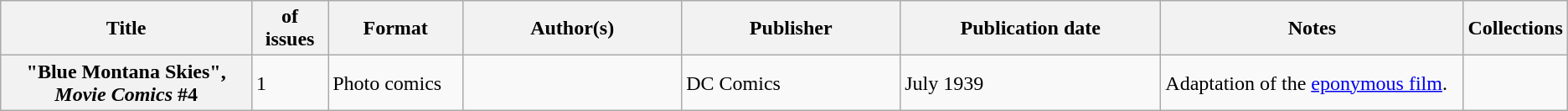<table class="wikitable">
<tr>
<th>Title</th>
<th style="width:40pt"> of issues</th>
<th style="width:75pt">Format</th>
<th style="width:125pt">Author(s)</th>
<th style="width:125pt">Publisher</th>
<th style="width:150pt">Publication date</th>
<th style="width:175pt">Notes</th>
<th>Collections</th>
</tr>
<tr>
<th>"Blue Montana Skies", <em>Movie Comics</em> #4</th>
<td>1</td>
<td>Photo comics</td>
<td></td>
<td>DC Comics</td>
<td>July 1939</td>
<td>Adaptation of the <a href='#'>eponymous film</a>.</td>
<td></td>
</tr>
</table>
